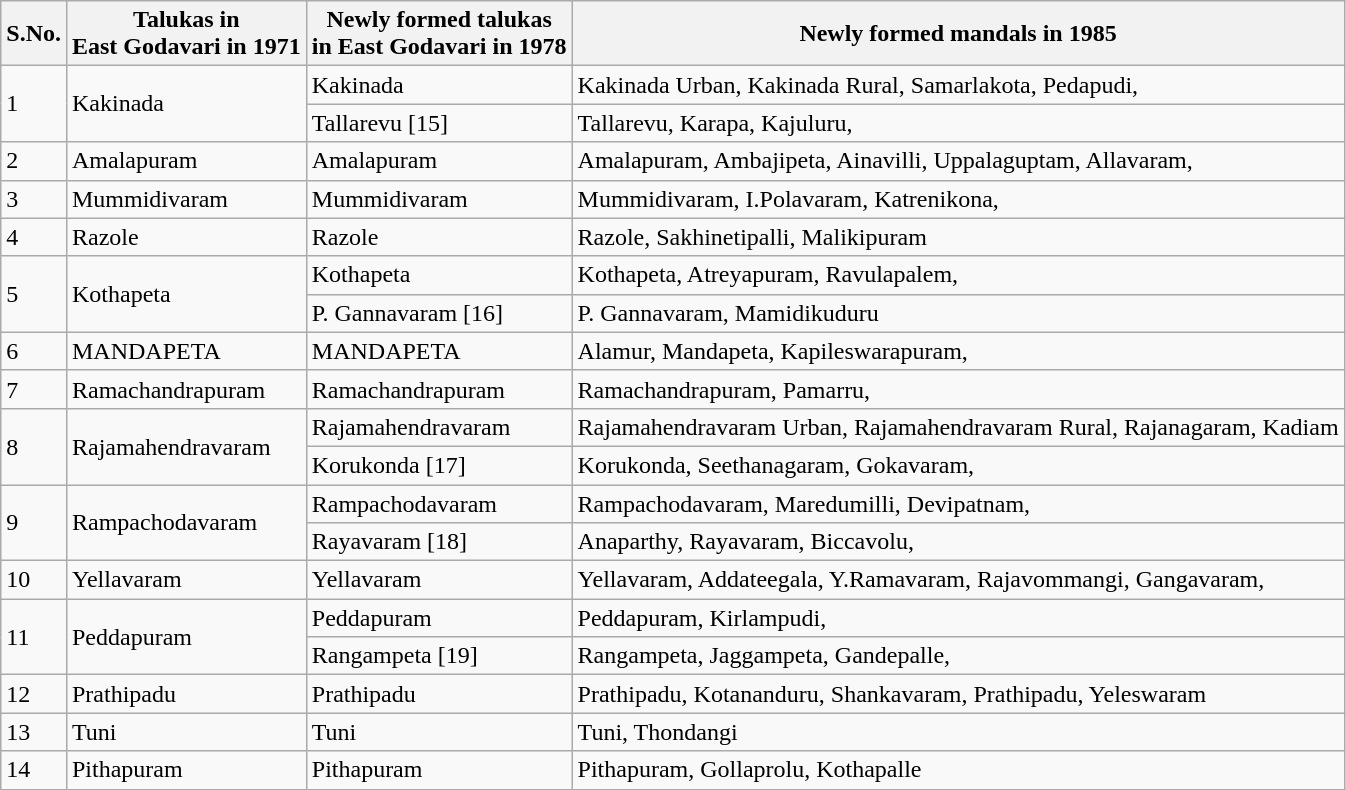<table class="wikitable">
<tr>
<th>S.No.</th>
<th>Talukas in<br>East Godavari in 1971</th>
<th>Newly formed talukas<br>in East Godavari in 1978</th>
<th>Newly formed mandals in 1985</th>
</tr>
<tr>
<td rowspan="2">1</td>
<td rowspan="2">Kakinada</td>
<td>Kakinada</td>
<td>Kakinada Urban, Kakinada Rural, Samarlakota, Pedapudi,</td>
</tr>
<tr>
<td>Tallarevu      [15]</td>
<td>Tallarevu, Karapa, Kajuluru,</td>
</tr>
<tr>
<td>2</td>
<td>Amalapuram</td>
<td>Amalapuram</td>
<td>Amalapuram, Ambajipeta, Ainavilli, Uppalaguptam, Allavaram,</td>
</tr>
<tr>
<td>3</td>
<td>Mummidivaram</td>
<td>Mummidivaram</td>
<td>Mummidivaram, I.Polavaram, Katrenikona,</td>
</tr>
<tr>
<td>4</td>
<td>Razole</td>
<td>Razole</td>
<td>Razole, Sakhinetipalli, Malikipuram</td>
</tr>
<tr>
<td rowspan="2">5</td>
<td rowspan="2">Kothapeta</td>
<td>Kothapeta</td>
<td>Kothapeta, Atreyapuram, Ravulapalem,</td>
</tr>
<tr>
<td>P. Gannavaram     [16]</td>
<td>P. Gannavaram, Mamidikuduru</td>
</tr>
<tr>
<td>6</td>
<td>MANDAPETA</td>
<td>MANDAPETA</td>
<td>Alamur, Mandapeta, Kapileswarapuram,</td>
</tr>
<tr>
<td>7</td>
<td>Ramachandrapuram</td>
<td>Ramachandrapuram</td>
<td>Ramachandrapuram, Pamarru,</td>
</tr>
<tr>
<td rowspan="2">8</td>
<td rowspan="2">Rajamahendravaram</td>
<td>Rajamahendravaram</td>
<td>Rajamahendravaram Urban, Rajamahendravaram Rural, Rajanagaram, Kadiam</td>
</tr>
<tr>
<td>Korukonda    [17]</td>
<td>Korukonda, Seethanagaram, Gokavaram,</td>
</tr>
<tr>
<td rowspan="2">9</td>
<td rowspan="2">Rampachodavaram</td>
<td>Rampachodavaram</td>
<td>Rampachodavaram, Maredumilli, Devipatnam,</td>
</tr>
<tr>
<td>Rayavaram    [18]</td>
<td>Anaparthy, Rayavaram, Biccavolu,</td>
</tr>
<tr>
<td>10</td>
<td>Yellavaram</td>
<td>Yellavaram</td>
<td>Yellavaram, Addateegala, Y.Ramavaram, Rajavommangi, Gangavaram,</td>
</tr>
<tr>
<td rowspan="2">11</td>
<td rowspan="2">Peddapuram</td>
<td>Peddapuram</td>
<td>Peddapuram, Kirlampudi,</td>
</tr>
<tr>
<td>Rangampeta      [19]</td>
<td>Rangampeta, Jaggampeta, Gandepalle,</td>
</tr>
<tr>
<td>12</td>
<td>Prathipadu</td>
<td>Prathipadu</td>
<td>Prathipadu, Kotananduru, Shankavaram, Prathipadu, Yeleswaram</td>
</tr>
<tr>
<td>13</td>
<td>Tuni</td>
<td>Tuni</td>
<td>Tuni, Thondangi</td>
</tr>
<tr>
<td>14</td>
<td>Pithapuram</td>
<td>Pithapuram</td>
<td>Pithapuram, Gollaprolu, Kothapalle</td>
</tr>
</table>
